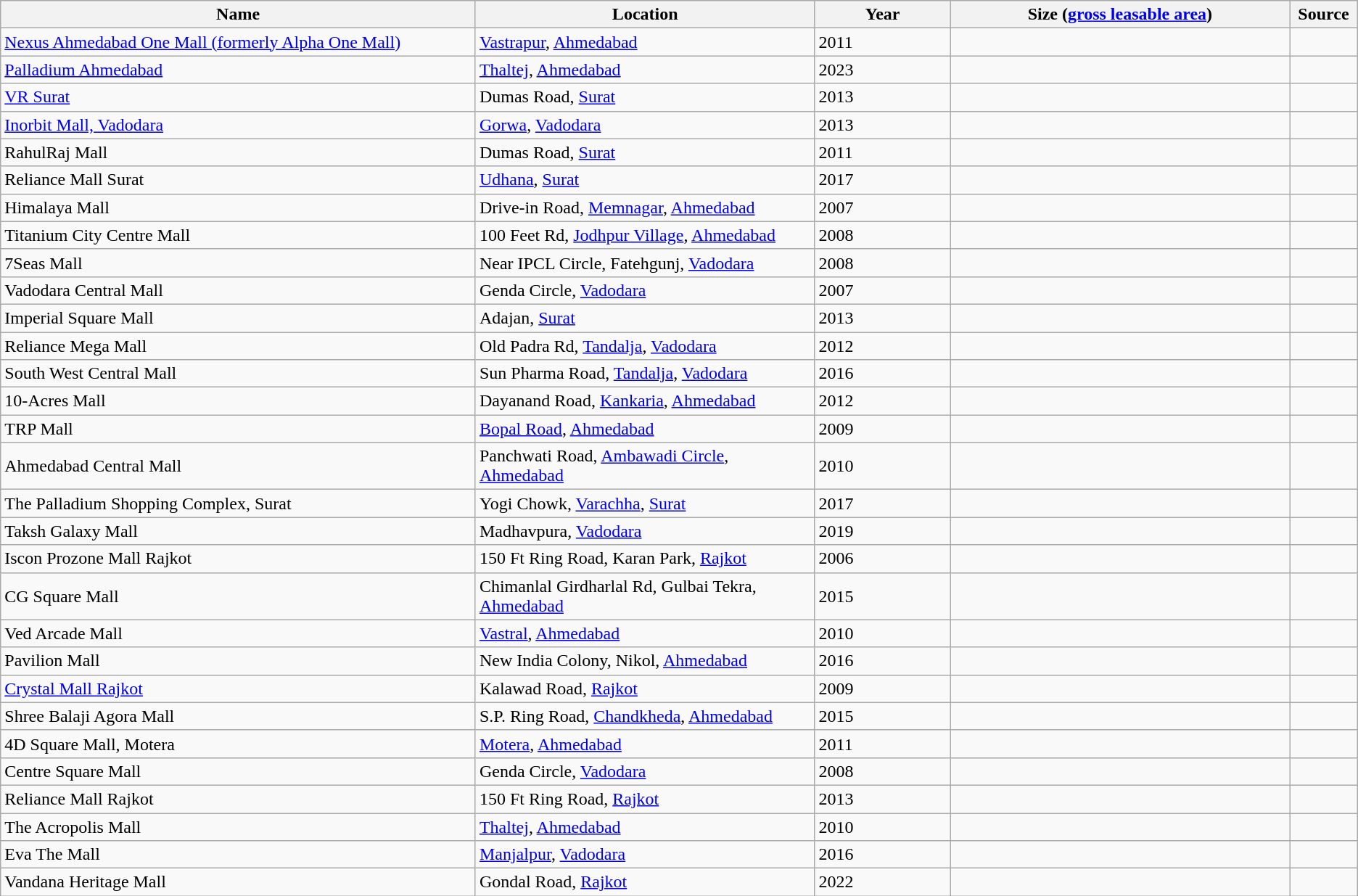<table class="wikitable sortable">
<tr>
<th style="width:35%;">Name</th>
<th style="width:25%;">Location</th>
<th style="width:10%;">Year</th>
<th style="width:25%;">Size (<a href='#'>gross leasable area</a>)</th>
<th style="width:5%;">Source</th>
</tr>
<tr>
<td><a href='#'>Nexus Ahmedabad One Mall (formerly Alpha One Mall)</a></td>
<td><a href='#'>Vastrapur</a>, <a href='#'>Ahmedabad</a></td>
<td>2011</td>
<td></td>
<td></td>
</tr>
<tr>
<td><a href='#'>Palladium Ahmedabad</a></td>
<td><a href='#'>Thaltej</a>, <a href='#'>Ahmedabad</a></td>
<td>2023</td>
<td></td>
<td></td>
</tr>
<tr>
<td><a href='#'>VR Surat</a></td>
<td>Dumas Road, <a href='#'>Surat</a></td>
<td>2013</td>
<td></td>
<td></td>
</tr>
<tr>
<td><a href='#'>Inorbit Mall, Vadodara</a></td>
<td><a href='#'>Gorwa</a>, <a href='#'>Vadodara</a></td>
<td>2013</td>
<td></td>
<td></td>
</tr>
<tr>
<td>RahulRaj Mall</td>
<td>Dumas Road, <a href='#'>Surat</a></td>
<td>2011</td>
<td></td>
<td></td>
</tr>
<tr>
<td>Reliance Mall Surat</td>
<td><a href='#'>Udhana</a>, <a href='#'>Surat</a></td>
<td>2017</td>
<td></td>
<td></td>
</tr>
<tr>
<td>Himalaya Mall</td>
<td>Drive-in Road, <a href='#'>Memnagar</a>, <a href='#'>Ahmedabad</a></td>
<td>2007</td>
<td></td>
<td></td>
</tr>
<tr>
<td>Titanium City Centre Mall</td>
<td>100 Feet Rd, <a href='#'>Jodhpur Village</a>, <a href='#'>Ahmedabad</a></td>
<td>2008</td>
<td></td>
<td></td>
</tr>
<tr>
<td>7Seas Mall</td>
<td>Near IPCL Circle, Fatehgunj, <a href='#'>Vadodara</a></td>
<td>2008</td>
<td></td>
<td></td>
</tr>
<tr>
<td>Vadodara Central Mall</td>
<td>Genda Circle, <a href='#'>Vadodara</a></td>
<td>2007</td>
<td></td>
<td></td>
</tr>
<tr>
<td>Imperial Square Mall</td>
<td>Adajan, <a href='#'>Surat</a></td>
<td>2013</td>
<td></td>
<td></td>
</tr>
<tr>
<td>Reliance Mega Mall</td>
<td>Old Padra Rd, <a href='#'>Tandalja</a>, <a href='#'>Vadodara</a></td>
<td>2012</td>
<td></td>
<td></td>
</tr>
<tr>
<td>South West Central Mall</td>
<td>Sun Pharma Road, <a href='#'>Tandalja</a>, <a href='#'>Vadodara</a></td>
<td>2016</td>
<td></td>
<td></td>
</tr>
<tr>
<td>10-Acres Mall</td>
<td>Dayanand Road, <a href='#'>Kankaria</a>, <a href='#'>Ahmedabad</a></td>
<td>2012</td>
<td></td>
<td></td>
</tr>
<tr>
<td>TRP Mall</td>
<td><a href='#'>Bopal Road</a>, <a href='#'>Ahmedabad</a></td>
<td>2009</td>
<td></td>
<td></td>
</tr>
<tr>
<td>Ahmedabad Central Mall</td>
<td>Panchwati Road, <a href='#'>Ambawadi Circle</a>, <a href='#'>Ahmedabad</a></td>
<td>2010</td>
<td></td>
<td></td>
</tr>
<tr>
<td>The Palladium Shopping Complex, Surat</td>
<td>Yogi Chowk, <a href='#'>Varachha</a>, <a href='#'>Surat</a></td>
<td>2017</td>
<td></td>
<td></td>
</tr>
<tr>
<td>Taksh Galaxy Mall</td>
<td>Madhavpura, <a href='#'>Vadodara</a></td>
<td>2019</td>
<td></td>
<td></td>
</tr>
<tr>
<td>Iscon Prozone Mall Rajkot</td>
<td>150 Ft Ring Road, Karan Park, <a href='#'>Rajkot</a></td>
<td>2006</td>
<td></td>
<td></td>
</tr>
<tr>
<td>CG Square Mall</td>
<td>Chimanlal Girdharlal Rd, Gulbai Tekra, <a href='#'>Ahmedabad</a></td>
<td>2015</td>
<td></td>
<td></td>
</tr>
<tr>
<td>Ved Arcade Mall</td>
<td><a href='#'>Vastral</a>, <a href='#'>Ahmedabad</a></td>
<td>2010</td>
<td></td>
<td></td>
</tr>
<tr>
<td>Pavilion Mall</td>
<td>New India Colony, Nikol, <a href='#'>Ahmedabad</a></td>
<td>2016</td>
<td></td>
<td></td>
</tr>
<tr>
<td><a href='#'>Crystal Mall Rajkot</a></td>
<td>Kalawad Road, <a href='#'>Rajkot</a></td>
<td>2009</td>
<td></td>
<td></td>
</tr>
<tr>
<td>Shree Balaji Agora Mall</td>
<td>S.P. Ring Road, <a href='#'>Chandkheda</a>, <a href='#'>Ahmedabad</a></td>
<td>2015</td>
<td></td>
<td></td>
</tr>
<tr>
<td>4D Square Mall, Motera</td>
<td><a href='#'>Motera</a>, <a href='#'>Ahmedabad</a></td>
<td>2011</td>
<td></td>
<td></td>
</tr>
<tr>
<td>Centre Square Mall</td>
<td>Genda Circle, <a href='#'>Vadodara</a></td>
<td>2008</td>
<td {[convert></td>
<td></td>
</tr>
<tr>
<td>Reliance Mall Rajkot</td>
<td>150 Ft Ring Road, <a href='#'>Rajkot</a></td>
<td>2013</td>
<td></td>
<td></td>
</tr>
<tr>
<td>The Acropolis Mall</td>
<td><a href='#'>Thaltej</a>, <a href='#'>Ahmedabad</a></td>
<td>2010</td>
<td></td>
<td></td>
</tr>
<tr>
<td>Eva The Mall</td>
<td><a href='#'>Manjalpur</a>, <a href='#'>Vadodara</a></td>
<td>2016</td>
<td></td>
<td></td>
</tr>
<tr>
<td>Vandana Heritage Mall</td>
<td>Gondal Road, <a href='#'>Rajkot</a></td>
<td>2022</td>
<td></td>
<td></td>
</tr>
</table>
